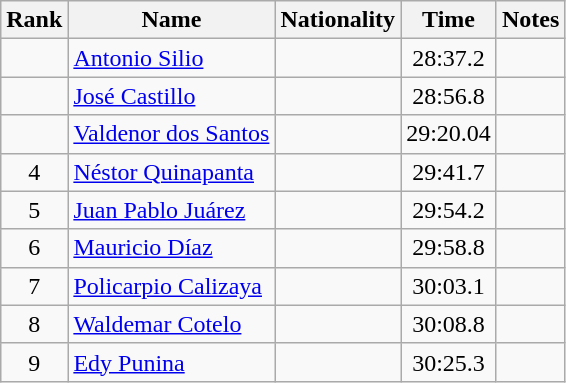<table class="wikitable sortable" style="text-align:center">
<tr>
<th>Rank</th>
<th>Name</th>
<th>Nationality</th>
<th>Time</th>
<th>Notes</th>
</tr>
<tr>
<td></td>
<td align=left><a href='#'>Antonio Silio</a></td>
<td align=left></td>
<td>28:37.2</td>
<td></td>
</tr>
<tr>
<td></td>
<td align=left><a href='#'>José Castillo</a></td>
<td align=left></td>
<td>28:56.8</td>
<td></td>
</tr>
<tr>
<td></td>
<td align=left><a href='#'>Valdenor dos Santos</a></td>
<td align=left></td>
<td>29:20.04</td>
<td></td>
</tr>
<tr>
<td>4</td>
<td align=left><a href='#'>Néstor Quinapanta</a></td>
<td align=left></td>
<td>29:41.7</td>
<td></td>
</tr>
<tr>
<td>5</td>
<td align=left><a href='#'>Juan Pablo Juárez</a></td>
<td align=left></td>
<td>29:54.2</td>
<td></td>
</tr>
<tr>
<td>6</td>
<td align=left><a href='#'>Mauricio Díaz</a></td>
<td align=left></td>
<td>29:58.8</td>
<td></td>
</tr>
<tr>
<td>7</td>
<td align=left><a href='#'>Policarpio Calizaya</a></td>
<td align=left></td>
<td>30:03.1</td>
<td></td>
</tr>
<tr>
<td>8</td>
<td align=left><a href='#'>Waldemar Cotelo</a></td>
<td align=left></td>
<td>30:08.8</td>
<td></td>
</tr>
<tr>
<td>9</td>
<td align=left><a href='#'>Edy Punina</a></td>
<td align=left></td>
<td>30:25.3</td>
<td></td>
</tr>
</table>
